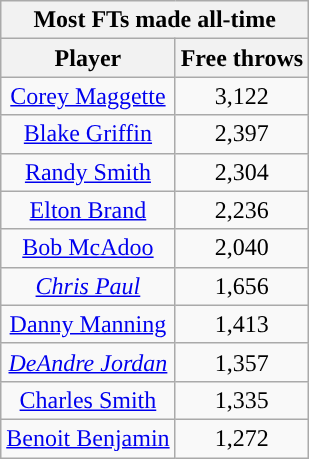<table class="wikitable sortable" style="text-align:center">
<tr>
<th colspan="2">Most FTs made all-time</th>
</tr>
<tr>
<th>Player</th>
<th>Free throws</th>
</tr>
<tr>
<td><a href='#'>Corey Maggette</a></td>
<td>3,122</td>
</tr>
<tr>
<td><a href='#'>Blake Griffin</a></td>
<td>2,397</td>
</tr>
<tr>
<td><a href='#'>Randy Smith</a></td>
<td>2,304</td>
</tr>
<tr>
<td><a href='#'>Elton Brand</a></td>
<td>2,236</td>
</tr>
<tr>
<td><a href='#'>Bob McAdoo</a></td>
<td>2,040</td>
</tr>
<tr>
<td><em><a href='#'>Chris Paul</a></em></td>
<td>1,656</td>
</tr>
<tr>
<td><a href='#'>Danny Manning</a></td>
<td>1,413</td>
</tr>
<tr>
<td><em><a href='#'>DeAndre Jordan</a></em></td>
<td>1,357</td>
</tr>
<tr>
<td><a href='#'>Charles Smith</a></td>
<td>1,335</td>
</tr>
<tr>
<td><a href='#'>Benoit Benjamin</a></td>
<td>1,272</td>
</tr>
</table>
